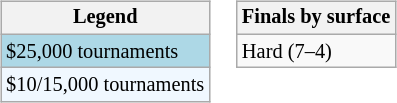<table>
<tr valign=top>
<td><br><table class=wikitable style="font-size:85%">
<tr>
<th>Legend</th>
</tr>
<tr style="background:lightblue;">
<td>$25,000 tournaments</td>
</tr>
<tr style="background:#f0f8ff;">
<td>$10/15,000 tournaments</td>
</tr>
</table>
</td>
<td><br><table class=wikitable style="font-size:85%">
<tr>
<th>Finals by surface</th>
</tr>
<tr>
<td>Hard (7–4)</td>
</tr>
</table>
</td>
</tr>
</table>
